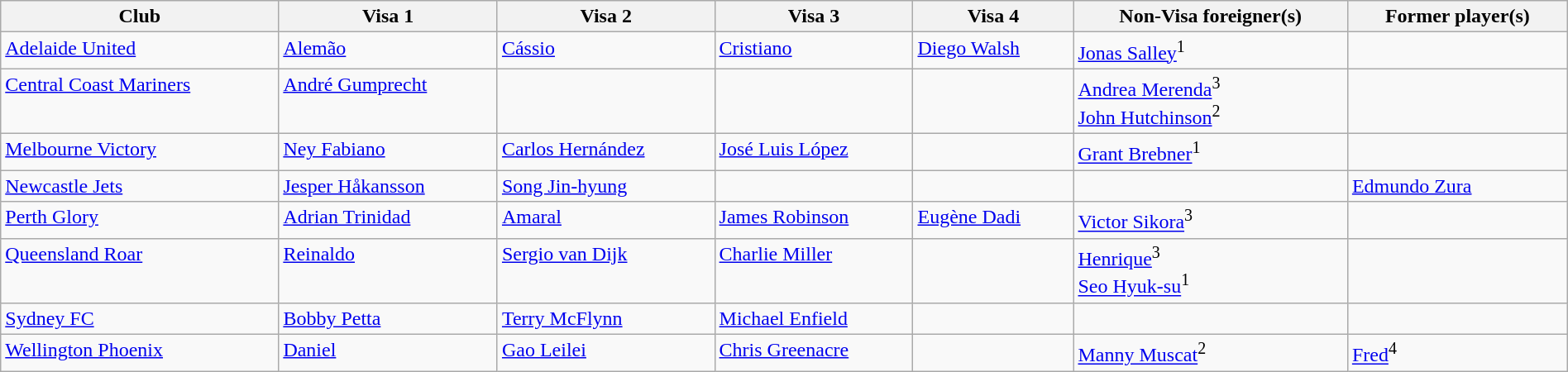<table class="wikitable" style="width:100%">
<tr>
<th>Club</th>
<th>Visa 1</th>
<th>Visa 2</th>
<th>Visa 3</th>
<th>Visa 4</th>
<th>Non-Visa foreigner(s)</th>
<th>Former player(s)</th>
</tr>
<tr style="vertical-align:top;">
<td><a href='#'>Adelaide United</a></td>
<td> <a href='#'>Alemão</a></td>
<td> <a href='#'>Cássio</a></td>
<td> <a href='#'>Cristiano</a></td>
<td> <a href='#'>Diego Walsh</a></td>
<td> <a href='#'>Jonas Salley</a><sup>1</sup></td>
<td></td>
</tr>
<tr style="vertical-align:top;">
<td><a href='#'>Central Coast Mariners</a></td>
<td> <a href='#'>André Gumprecht</a></td>
<td></td>
<td></td>
<td></td>
<td> <a href='#'>Andrea Merenda</a><sup>3</sup><br> <a href='#'>John Hutchinson</a><sup>2</sup></td>
<td></td>
</tr>
<tr style="vertical-align:top;">
<td><a href='#'>Melbourne Victory</a></td>
<td> <a href='#'>Ney Fabiano</a></td>
<td> <a href='#'>Carlos Hernández</a></td>
<td> <a href='#'>José Luis López</a></td>
<td></td>
<td> <a href='#'>Grant Brebner</a><sup>1</sup></td>
<td></td>
</tr>
<tr style="vertical-align:top;">
<td><a href='#'>Newcastle Jets</a></td>
<td> <a href='#'>Jesper Håkansson</a></td>
<td> <a href='#'>Song Jin-hyung</a></td>
<td></td>
<td></td>
<td></td>
<td> <a href='#'>Edmundo Zura</a></td>
</tr>
<tr style="vertical-align:top;">
<td><a href='#'>Perth Glory</a></td>
<td> <a href='#'>Adrian Trinidad</a></td>
<td> <a href='#'>Amaral</a></td>
<td> <a href='#'>James Robinson</a></td>
<td> <a href='#'>Eugène Dadi</a></td>
<td> <a href='#'>Victor Sikora</a><sup>3</sup></td>
<td></td>
</tr>
<tr style="vertical-align:top;">
<td><a href='#'>Queensland Roar</a></td>
<td> <a href='#'>Reinaldo</a></td>
<td> <a href='#'>Sergio van Dijk</a></td>
<td> <a href='#'>Charlie Miller</a></td>
<td></td>
<td> <a href='#'>Henrique</a><sup>3</sup><br> <a href='#'>Seo Hyuk-su</a><sup>1</sup></td>
<td></td>
</tr>
<tr style="vertical-align:top;">
<td><a href='#'>Sydney FC</a></td>
<td> <a href='#'>Bobby Petta</a></td>
<td> <a href='#'>Terry McFlynn</a></td>
<td> <a href='#'>Michael Enfield</a></td>
<td></td>
<td></td>
<td></td>
</tr>
<tr style="vertical-align:top;">
<td><a href='#'>Wellington Phoenix</a></td>
<td> <a href='#'>Daniel</a></td>
<td> <a href='#'>Gao Leilei</a></td>
<td> <a href='#'>Chris Greenacre</a></td>
<td></td>
<td> <a href='#'>Manny Muscat</a><sup>2</sup></td>
<td> <a href='#'>Fred</a><sup>4</sup></td>
</tr>
</table>
